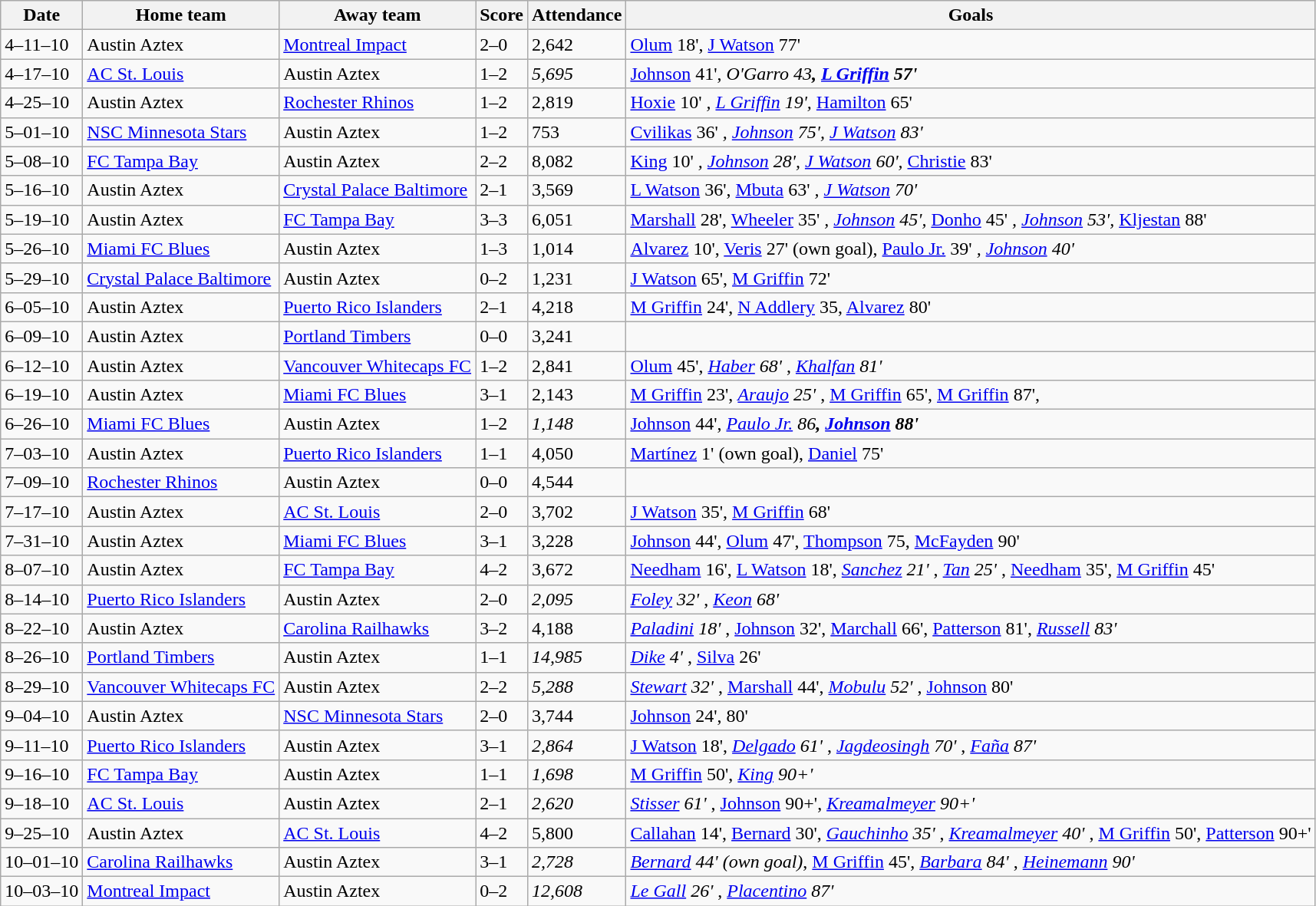<table class="wikitable" border="1">
<tr>
<th>Date</th>
<th>Home team</th>
<th>Away team</th>
<th>Score</th>
<th>Attendance</th>
<th>Goals</th>
</tr>
<tr>
<td>4–11–10</td>
<td>Austin Aztex</td>
<td><a href='#'>Montreal Impact</a></td>
<td>2–0</td>
<td>2,642</td>
<td><a href='#'>Olum</a> 18', <a href='#'>J Watson</a> 77'</td>
</tr>
<tr>
<td>4–17–10</td>
<td><a href='#'>AC St. Louis</a></td>
<td>Austin Aztex</td>
<td>1–2</td>
<td><em>5,695</em></td>
<td><a href='#'>Johnson</a> 41', <em>O'Garro 43<strong>, <a href='#'>L Griffin</a> 57'</td>
</tr>
<tr>
<td>4–25–10</td>
<td>Austin Aztex</td>
<td><a href='#'>Rochester Rhinos</a></td>
<td>1–2</td>
<td>2,819</td>
<td></em><a href='#'>Hoxie</a> 10' <em>, <a href='#'>L Griffin</a> 19', </em><a href='#'>Hamilton</a> 65' <em></td>
</tr>
<tr>
<td>5–01–10</td>
<td><a href='#'>NSC Minnesota Stars</a></td>
<td>Austin Aztex</td>
<td>1–2</td>
<td></em>753<em></td>
<td></em><a href='#'>Cvilikas</a> 36' <em>, <a href='#'>Johnson</a> 75', <a href='#'>J Watson</a> 83'</td>
</tr>
<tr>
<td>5–08–10</td>
<td><a href='#'>FC Tampa Bay</a></td>
<td>Austin Aztex</td>
<td>2–2</td>
<td></em>8,082<em></td>
<td></em><a href='#'>King</a> 10' <em>, <a href='#'>Johnson</a> 28', <a href='#'>J Watson</a> 60', </em><a href='#'>Christie</a> 83' <em></td>
</tr>
<tr>
<td>5–16–10</td>
<td>Austin Aztex</td>
<td><a href='#'>Crystal Palace Baltimore</a></td>
<td>2–1</td>
<td>3,569</td>
<td><a href='#'>L Watson</a> 36', </em><a href='#'>Mbuta</a> 63' <em>, <a href='#'>J Watson</a> 70'</td>
</tr>
<tr>
<td>5–19–10</td>
<td>Austin Aztex</td>
<td><a href='#'>FC Tampa Bay</a></td>
<td>3–3</td>
<td>6,051</td>
<td><a href='#'>Marshall</a> 28', </em><a href='#'>Wheeler</a> 35' <em>, <a href='#'>Johnson</a> 45', </em><a href='#'>Donho</a> 45' <em>, <a href='#'>Johnson</a> 53', </em><a href='#'>Kljestan</a> 88' <em></td>
</tr>
<tr>
<td>5–26–10</td>
<td><a href='#'>Miami FC Blues</a></td>
<td>Austin Aztex</td>
<td>1–3</td>
<td></em>1,014<em></td>
<td><a href='#'>Alvarez</a> 10', <a href='#'>Veris</a> 27' (own goal), </em><a href='#'>Paulo Jr.</a> 39' <em>, <a href='#'>Johnson</a> 40'</td>
</tr>
<tr>
<td>5–29–10</td>
<td><a href='#'>Crystal Palace Baltimore</a></td>
<td>Austin Aztex</td>
<td>0–2</td>
<td></em>1,231<em></td>
<td><a href='#'>J Watson</a> 65', <a href='#'>M Griffin</a> 72'</td>
</tr>
<tr>
<td>6–05–10</td>
<td>Austin Aztex</td>
<td><a href='#'>Puerto Rico Islanders</a></td>
<td>2–1</td>
<td>4,218</td>
<td><a href='#'>M Griffin</a> 24', </em><a href='#'>N Addlery</a> 35</strong>, <a href='#'>Alvarez</a> 80'</td>
</tr>
<tr>
<td>6–09–10</td>
<td>Austin Aztex</td>
<td><a href='#'>Portland Timbers</a></td>
<td>0–0</td>
<td>3,241</td>
<td></td>
</tr>
<tr>
<td>6–12–10</td>
<td>Austin Aztex</td>
<td><a href='#'>Vancouver Whitecaps FC</a></td>
<td>1–2</td>
<td>2,841</td>
<td><a href='#'>Olum</a> 45', <em><a href='#'>Haber</a> 68' </em>, <em><a href='#'>Khalfan</a> 81' </em></td>
</tr>
<tr>
<td>6–19–10</td>
<td>Austin Aztex</td>
<td><a href='#'>Miami FC Blues</a></td>
<td>3–1</td>
<td>2,143</td>
<td><a href='#'>M Griffin</a> 23', <em><a href='#'>Araujo</a> 25' </em>, <a href='#'>M Griffin</a> 65', <a href='#'>M Griffin</a> 87',</td>
</tr>
<tr>
<td>6–26–10</td>
<td><a href='#'>Miami FC Blues</a></td>
<td>Austin Aztex</td>
<td>1–2</td>
<td><em>1,148</em></td>
<td><a href='#'>Johnson</a> 44', <em><a href='#'>Paulo Jr.</a> 86<strong>, <a href='#'>Johnson</a> 88'</td>
</tr>
<tr>
<td>7–03–10</td>
<td>Austin Aztex</td>
<td><a href='#'>Puerto Rico Islanders</a></td>
<td>1–1</td>
<td>4,050</td>
<td><a href='#'>Martínez</a> 1' (own goal), </em><a href='#'>Daniel</a> 75' <em></td>
</tr>
<tr>
<td>7–09–10</td>
<td><a href='#'>Rochester Rhinos</a></td>
<td>Austin Aztex</td>
<td>0–0</td>
<td></em>4,544<em></td>
<td></td>
</tr>
<tr>
<td>7–17–10</td>
<td>Austin Aztex</td>
<td><a href='#'>AC St. Louis</a></td>
<td>2–0</td>
<td>3,702</td>
<td><a href='#'>J Watson</a> 35', <a href='#'>M Griffin</a> 68'</td>
</tr>
<tr>
<td>7–31–10</td>
<td>Austin Aztex</td>
<td><a href='#'>Miami FC Blues</a></td>
<td>3–1</td>
<td>3,228</td>
<td><a href='#'>Johnson</a> 44', <a href='#'>Olum</a> 47', </em><a href='#'>Thompson</a> 75</strong>, <a href='#'>McFayden</a> 90'</td>
</tr>
<tr>
<td>8–07–10</td>
<td>Austin Aztex</td>
<td><a href='#'>FC Tampa Bay</a></td>
<td>4–2</td>
<td>3,672</td>
<td><a href='#'>Needham</a> 16', <a href='#'>L Watson</a> 18', <em><a href='#'>Sanchez</a> 21' </em>, <em><a href='#'>Tan</a> 25' </em>, <a href='#'>Needham</a> 35', <a href='#'>M Griffin</a> 45'</td>
</tr>
<tr>
<td>8–14–10</td>
<td><a href='#'>Puerto Rico Islanders</a></td>
<td>Austin Aztex</td>
<td>2–0</td>
<td><em>2,095</em></td>
<td><em><a href='#'>Foley</a> 32' </em>, <em><a href='#'>Keon</a> 68' </em></td>
</tr>
<tr>
<td>8–22–10</td>
<td>Austin Aztex</td>
<td><a href='#'>Carolina Railhawks</a></td>
<td>3–2</td>
<td>4,188</td>
<td><em><a href='#'>Paladini</a> 18' </em>, <a href='#'>Johnson</a> 32', <a href='#'>Marchall</a> 66', <a href='#'>Patterson</a> 81', <em><a href='#'>Russell</a> 83' </em></td>
</tr>
<tr>
<td>8–26–10</td>
<td><a href='#'>Portland Timbers</a></td>
<td>Austin Aztex</td>
<td>1–1</td>
<td><em>14,985</em></td>
<td><em><a href='#'>Dike</a> 4' </em>, <a href='#'>Silva</a> 26'</td>
</tr>
<tr>
<td>8–29–10</td>
<td><a href='#'>Vancouver Whitecaps FC</a></td>
<td>Austin Aztex</td>
<td>2–2</td>
<td><em>5,288</em></td>
<td><em><a href='#'>Stewart</a> 32' </em>, <a href='#'>Marshall</a> 44', <em><a href='#'>Mobulu</a> 52' </em>, <a href='#'>Johnson</a> 80'</td>
</tr>
<tr>
<td>9–04–10</td>
<td>Austin Aztex</td>
<td><a href='#'>NSC Minnesota Stars</a></td>
<td>2–0</td>
<td>3,744</td>
<td><a href='#'>Johnson</a> 24', 80'</td>
</tr>
<tr>
<td>9–11–10</td>
<td><a href='#'>Puerto Rico Islanders</a></td>
<td>Austin Aztex</td>
<td>3–1</td>
<td><em>2,864</em></td>
<td><a href='#'>J Watson</a> 18', <em><a href='#'>Delgado</a> 61' </em>, <em><a href='#'>Jagdeosingh</a> 70' </em>, <em><a href='#'>Faña</a> 87' </em></td>
</tr>
<tr>
<td>9–16–10</td>
<td><a href='#'>FC Tampa Bay</a></td>
<td>Austin Aztex</td>
<td>1–1</td>
<td><em>1,698</em></td>
<td><a href='#'>M Griffin</a> 50', <em><a href='#'>King</a> 90+' </em></td>
</tr>
<tr>
<td>9–18–10</td>
<td><a href='#'>AC St. Louis</a></td>
<td>Austin Aztex</td>
<td>2–1</td>
<td><em>2,620</em></td>
<td><em><a href='#'>Stisser</a> 61' </em>,  <a href='#'>Johnson</a> 90+', <em><a href='#'>Kreamalmeyer</a> 90+' </em></td>
</tr>
<tr>
<td>9–25–10</td>
<td>Austin Aztex</td>
<td><a href='#'>AC St. Louis</a></td>
<td>4–2</td>
<td>5,800</td>
<td><a href='#'>Callahan</a> 14', <a href='#'>Bernard</a> 30', <em><a href='#'>Gauchinho</a> 35' </em>, <em><a href='#'>Kreamalmeyer</a> 40' </em>, <a href='#'>M Griffin</a> 50', <a href='#'>Patterson</a> 90+'</td>
</tr>
<tr>
<td>10–01–10</td>
<td><a href='#'>Carolina Railhawks</a></td>
<td>Austin Aztex</td>
<td>3–1</td>
<td><em>2,728</em></td>
<td><em><a href='#'>Bernard</a> 44' (own goal)</em>,  <a href='#'>M Griffin</a> 45', <em><a href='#'>Barbara</a> 84' </em>, <em><a href='#'>Heinemann</a> 90' </em></td>
</tr>
<tr>
<td>10–03–10</td>
<td><a href='#'>Montreal Impact</a></td>
<td>Austin Aztex</td>
<td>0–2</td>
<td><em>12,608</em></td>
<td><em><a href='#'>Le Gall</a> 26' </em>, <em><a href='#'>Placentino</a> 87' </em></td>
</tr>
</table>
